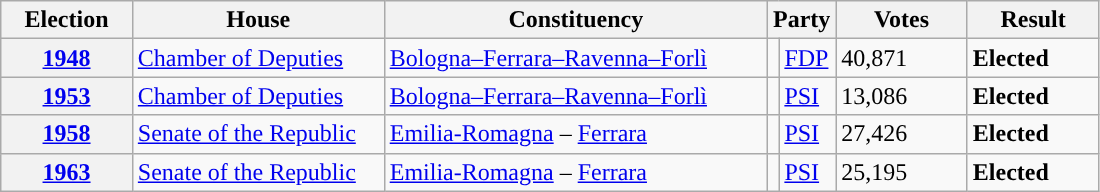<table class=wikitable style="width:58%; border:1px #AAAAFF solid">
<tr>
<th width=12%>Election</th>
<th width=23%>House</th>
<th width=35%>Constituency</th>
<th width=5% colspan="2">Party</th>
<th width=12%>Votes</th>
<th width=12%>Result</th>
</tr>
<tr>
<th><a href='#'>1948</a></th>
<td><a href='#'>Chamber of Deputies</a></td>
<td><a href='#'>Bologna–Ferrara–Ravenna–Forlì</a></td>
<td></td>
<td><a href='#'>FDP</a></td>
<td>40,871</td>
<td> <strong>Elected</strong></td>
</tr>
<tr>
<th><a href='#'>1953</a></th>
<td><a href='#'>Chamber of Deputies</a></td>
<td><a href='#'>Bologna–Ferrara–Ravenna–Forlì</a></td>
<td></td>
<td><a href='#'>PSI</a></td>
<td>13,086</td>
<td> <strong>Elected</strong></td>
</tr>
<tr>
<th><a href='#'>1958</a></th>
<td><a href='#'>Senate of the Republic</a></td>
<td><a href='#'>Emilia-Romagna</a> – <a href='#'>Ferrara</a></td>
<td></td>
<td><a href='#'>PSI</a></td>
<td>27,426</td>
<td> <strong>Elected</strong></td>
</tr>
<tr>
<th><a href='#'>1963</a></th>
<td><a href='#'>Senate of the Republic</a></td>
<td><a href='#'>Emilia-Romagna</a> – <a href='#'>Ferrara</a></td>
<td></td>
<td><a href='#'>PSI</a></td>
<td>25,195</td>
<td> <strong>Elected</strong></td>
</tr>
</table>
